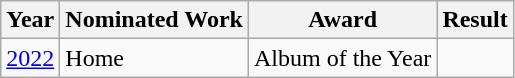<table class="wikitable">
<tr>
<th>Year</th>
<th>Nominated Work</th>
<th>Award</th>
<th>Result</th>
</tr>
<tr>
<td rowspan="2"><a href='#'>2022</a></td>
<td>Home</td>
<td>Album of the Year</td>
<td></td>
</tr>
</table>
